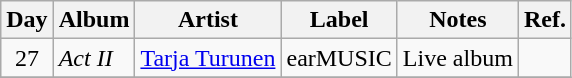<table class="wikitable">
<tr>
<th>Day</th>
<th>Album</th>
<th>Artist</th>
<th>Label</th>
<th>Notes</th>
<th>Ref.</th>
</tr>
<tr>
<td rowspan="1" style="text-align:center;">27</td>
<td><em>Act II</em></td>
<td><a href='#'>Tarja Turunen</a></td>
<td>earMUSIC</td>
<td>Live album</td>
<td style="text-align:center;"></td>
</tr>
<tr>
</tr>
</table>
